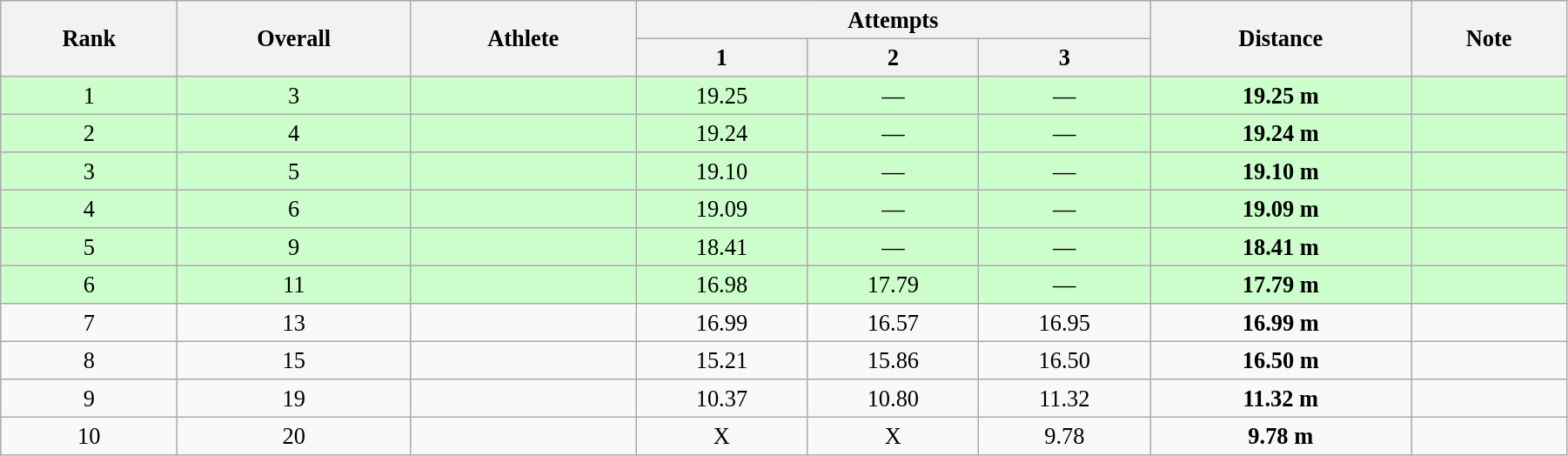<table class="wikitable" style=" text-align:center; font-size:110%;" width="95%">
<tr>
<th rowspan="2">Rank</th>
<th rowspan="2">Overall</th>
<th rowspan="2">Athlete</th>
<th colspan="3">Attempts</th>
<th rowspan="2">Distance</th>
<th rowspan="2">Note</th>
</tr>
<tr>
<th>1</th>
<th>2</th>
<th>3</th>
</tr>
<tr style="background:#ccffcc;">
<td>1</td>
<td>3</td>
<td align=left></td>
<td>19.25</td>
<td>—</td>
<td>—</td>
<td><strong>19.25 m </strong></td>
<td></td>
</tr>
<tr style="background:#ccffcc;">
<td>2</td>
<td>4</td>
<td align=left></td>
<td>19.24</td>
<td>—</td>
<td>—</td>
<td><strong>19.24 m </strong></td>
<td></td>
</tr>
<tr style="background:#ccffcc;">
<td>3</td>
<td>5</td>
<td align=left></td>
<td>19.10</td>
<td>—</td>
<td>—</td>
<td><strong>19.10 m </strong></td>
<td></td>
</tr>
<tr style="background:#ccffcc;">
<td>4</td>
<td>6</td>
<td align=left></td>
<td>19.09</td>
<td>—</td>
<td>—</td>
<td><strong>19.09 m </strong></td>
<td></td>
</tr>
<tr style="background:#ccffcc;">
<td>5</td>
<td>9</td>
<td align=left></td>
<td>18.41</td>
<td>—</td>
<td>—</td>
<td><strong>18.41 m </strong></td>
<td></td>
</tr>
<tr style="background:#ccffcc;">
<td>6</td>
<td>11</td>
<td align=left></td>
<td>16.98</td>
<td>17.79</td>
<td>—</td>
<td><strong>17.79 m </strong></td>
<td></td>
</tr>
<tr>
<td>7</td>
<td>13</td>
<td align=left></td>
<td>16.99</td>
<td>16.57</td>
<td>16.95</td>
<td><strong>16.99 m </strong></td>
<td></td>
</tr>
<tr>
<td>8</td>
<td>15</td>
<td align=left></td>
<td>15.21</td>
<td>15.86</td>
<td>16.50</td>
<td><strong>16.50 m </strong></td>
<td></td>
</tr>
<tr>
<td>9</td>
<td>19</td>
<td align=left></td>
<td>10.37</td>
<td>10.80</td>
<td>11.32</td>
<td><strong>11.32 m </strong></td>
<td></td>
</tr>
<tr>
<td>10</td>
<td>20</td>
<td align=left></td>
<td>X</td>
<td>X</td>
<td>9.78</td>
<td><strong>9.78 m </strong></td>
<td></td>
</tr>
</table>
